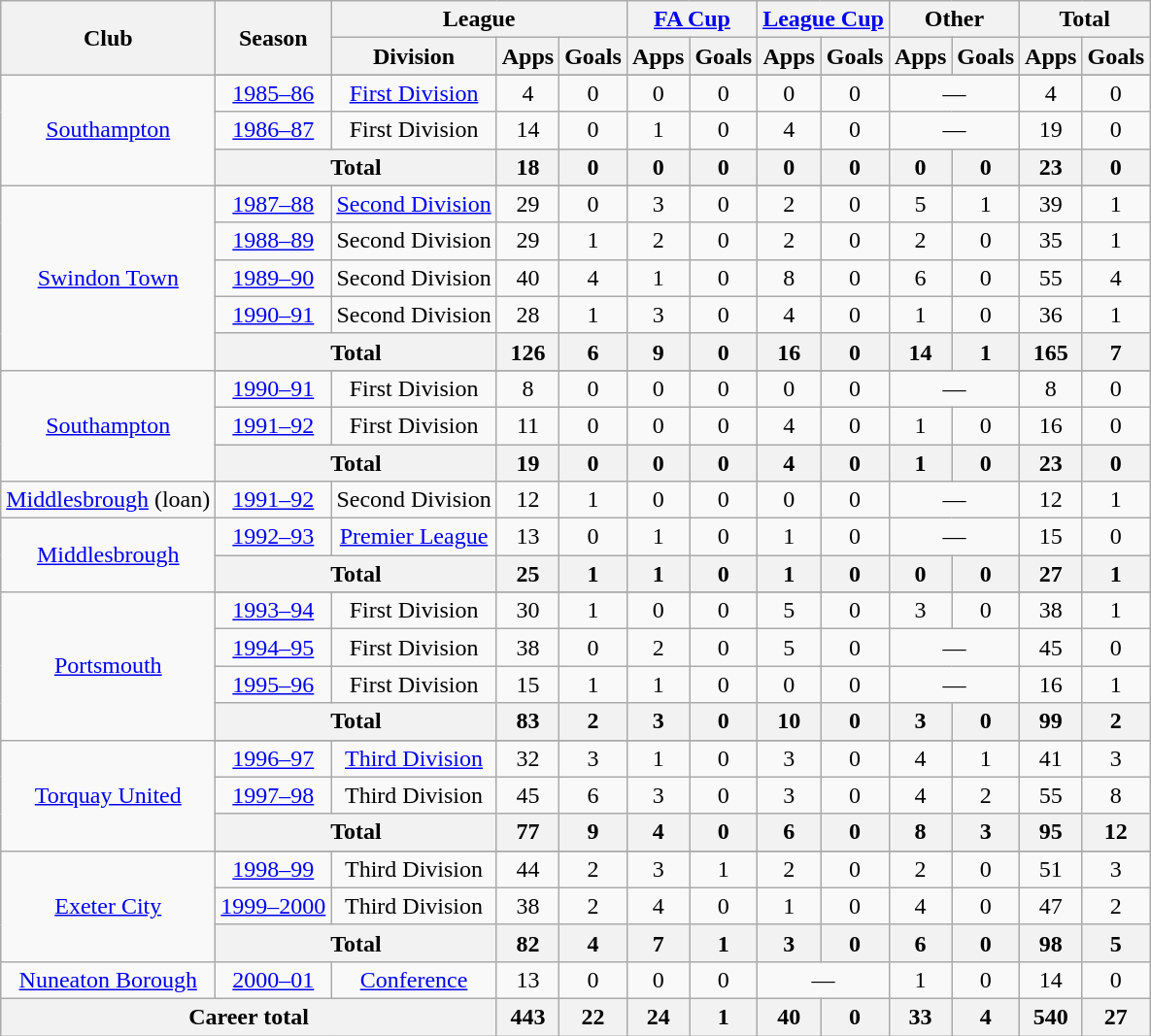<table class=wikitable style=text-align:center>
<tr>
<th rowspan=2>Club</th>
<th rowspan=2>Season</th>
<th colspan=3>League</th>
<th colspan=2><a href='#'>FA Cup</a></th>
<th colspan=2><a href='#'>League Cup</a></th>
<th colspan=2>Other</th>
<th colspan=2>Total</th>
</tr>
<tr>
<th>Division</th>
<th>Apps</th>
<th>Goals</th>
<th>Apps</th>
<th>Goals</th>
<th>Apps</th>
<th>Goals</th>
<th>Apps</th>
<th>Goals</th>
<th>Apps</th>
<th>Goals</th>
</tr>
<tr>
<td rowspan=4><a href='#'>Southampton</a></td>
</tr>
<tr>
<td><a href='#'>1985–86</a></td>
<td><a href='#'>First Division</a></td>
<td>4</td>
<td>0</td>
<td>0</td>
<td>0</td>
<td>0</td>
<td>0</td>
<td colspan=2>—</td>
<td>4</td>
<td>0</td>
</tr>
<tr>
<td><a href='#'>1986–87</a></td>
<td>First Division</td>
<td>14</td>
<td>0</td>
<td>1</td>
<td>0</td>
<td>4</td>
<td>0</td>
<td colspan=2>—</td>
<td>19</td>
<td>0</td>
</tr>
<tr>
<th colspan=2>Total</th>
<th>18</th>
<th>0</th>
<th>0</th>
<th>0</th>
<th>0</th>
<th>0</th>
<th>0</th>
<th>0</th>
<th>23</th>
<th>0</th>
</tr>
<tr>
<td rowspan=6><a href='#'>Swindon Town</a></td>
</tr>
<tr>
<td><a href='#'>1987–88</a></td>
<td><a href='#'>Second Division</a></td>
<td>29</td>
<td>0</td>
<td>3</td>
<td>0</td>
<td>2</td>
<td>0</td>
<td>5</td>
<td>1</td>
<td>39</td>
<td>1</td>
</tr>
<tr>
<td><a href='#'>1988–89</a></td>
<td>Second Division</td>
<td>29</td>
<td>1</td>
<td>2</td>
<td>0</td>
<td>2</td>
<td>0</td>
<td>2</td>
<td>0</td>
<td>35</td>
<td>1</td>
</tr>
<tr>
<td><a href='#'>1989–90</a></td>
<td>Second Division</td>
<td>40</td>
<td>4</td>
<td>1</td>
<td>0</td>
<td>8</td>
<td>0</td>
<td>6</td>
<td>0</td>
<td>55</td>
<td>4</td>
</tr>
<tr>
<td><a href='#'>1990–91</a></td>
<td>Second Division</td>
<td>28</td>
<td>1</td>
<td>3</td>
<td>0</td>
<td>4</td>
<td>0</td>
<td>1</td>
<td>0</td>
<td>36</td>
<td>1</td>
</tr>
<tr>
<th colspan=2>Total</th>
<th>126</th>
<th>6</th>
<th>9</th>
<th>0</th>
<th>16</th>
<th>0</th>
<th>14</th>
<th>1</th>
<th>165</th>
<th>7</th>
</tr>
<tr>
<td rowspan=4><a href='#'>Southampton</a></td>
</tr>
<tr>
<td><a href='#'>1990–91</a></td>
<td>First Division</td>
<td>8</td>
<td>0</td>
<td>0</td>
<td>0</td>
<td>0</td>
<td>0</td>
<td colspan=2>—</td>
<td>8</td>
<td>0</td>
</tr>
<tr>
<td><a href='#'>1991–92</a></td>
<td>First Division</td>
<td>11</td>
<td>0</td>
<td>0</td>
<td>0</td>
<td>4</td>
<td>0</td>
<td>1</td>
<td>0</td>
<td>16</td>
<td>0</td>
</tr>
<tr>
<th colspan=2>Total</th>
<th>19</th>
<th>0</th>
<th>0</th>
<th>0</th>
<th>4</th>
<th>0</th>
<th>1</th>
<th>0</th>
<th>23</th>
<th>0</th>
</tr>
<tr>
<td><a href='#'>Middlesbrough</a> (loan)</td>
<td><a href='#'>1991–92</a></td>
<td>Second Division</td>
<td>12</td>
<td>1</td>
<td>0</td>
<td>0</td>
<td>0</td>
<td>0</td>
<td colspan=2>—</td>
<td>12</td>
<td>1</td>
</tr>
<tr>
<td rowspan=2><a href='#'>Middlesbrough</a></td>
<td><a href='#'>1992–93</a></td>
<td><a href='#'>Premier League</a></td>
<td>13</td>
<td>0</td>
<td>1</td>
<td>0</td>
<td>1</td>
<td>0</td>
<td colspan=2>—</td>
<td>15</td>
<td>0</td>
</tr>
<tr>
<th colspan=2>Total</th>
<th>25</th>
<th>1</th>
<th>1</th>
<th>0</th>
<th>1</th>
<th>0</th>
<th>0</th>
<th>0</th>
<th>27</th>
<th>1</th>
</tr>
<tr>
<td rowspan=5><a href='#'>Portsmouth</a></td>
</tr>
<tr>
<td><a href='#'>1993–94</a></td>
<td>First Division</td>
<td>30</td>
<td>1</td>
<td>0</td>
<td>0</td>
<td>5</td>
<td>0</td>
<td>3</td>
<td>0</td>
<td>38</td>
<td>1</td>
</tr>
<tr>
<td><a href='#'>1994–95</a></td>
<td>First Division</td>
<td>38</td>
<td>0</td>
<td>2</td>
<td>0</td>
<td>5</td>
<td>0</td>
<td colspan=2>—</td>
<td>45</td>
<td>0</td>
</tr>
<tr>
<td><a href='#'>1995–96</a></td>
<td>First Division</td>
<td>15</td>
<td>1</td>
<td>1</td>
<td>0</td>
<td>0</td>
<td>0</td>
<td colspan=2>—</td>
<td>16</td>
<td>1</td>
</tr>
<tr>
<th colspan=2>Total</th>
<th>83</th>
<th>2</th>
<th>3</th>
<th>0</th>
<th>10</th>
<th>0</th>
<th>3</th>
<th>0</th>
<th>99</th>
<th>2</th>
</tr>
<tr>
<td rowspan=4><a href='#'>Torquay United</a></td>
</tr>
<tr>
<td><a href='#'>1996–97</a></td>
<td><a href='#'>Third Division</a></td>
<td>32</td>
<td>3</td>
<td>1</td>
<td>0</td>
<td>3</td>
<td>0</td>
<td>4</td>
<td>1</td>
<td>41</td>
<td>3</td>
</tr>
<tr>
<td><a href='#'>1997–98</a></td>
<td>Third Division</td>
<td>45</td>
<td>6</td>
<td>3</td>
<td>0</td>
<td>3</td>
<td>0</td>
<td>4</td>
<td>2</td>
<td>55</td>
<td>8</td>
</tr>
<tr>
<th colspan=2>Total</th>
<th>77</th>
<th>9</th>
<th>4</th>
<th>0</th>
<th>6</th>
<th>0</th>
<th>8</th>
<th>3</th>
<th>95</th>
<th>12</th>
</tr>
<tr>
<td rowspan=4><a href='#'>Exeter City</a></td>
</tr>
<tr>
<td><a href='#'>1998–99</a></td>
<td>Third Division</td>
<td>44</td>
<td>2</td>
<td>3</td>
<td>1</td>
<td>2</td>
<td>0</td>
<td>2</td>
<td>0</td>
<td>51</td>
<td>3</td>
</tr>
<tr>
<td><a href='#'>1999–2000</a></td>
<td>Third Division</td>
<td>38</td>
<td>2</td>
<td>4</td>
<td>0</td>
<td>1</td>
<td>0</td>
<td>4</td>
<td>0</td>
<td>47</td>
<td>2</td>
</tr>
<tr>
<th colspan=2>Total</th>
<th>82</th>
<th>4</th>
<th>7</th>
<th>1</th>
<th>3</th>
<th>0</th>
<th>6</th>
<th>0</th>
<th>98</th>
<th>5</th>
</tr>
<tr>
<td><a href='#'>Nuneaton Borough</a></td>
<td><a href='#'>2000–01</a></td>
<td><a href='#'>Conference</a></td>
<td>13</td>
<td>0</td>
<td>0</td>
<td>0</td>
<td colspan=2>—</td>
<td>1</td>
<td>0</td>
<td>14</td>
<td>0</td>
</tr>
<tr>
<th colspan=3>Career total</th>
<th>443</th>
<th>22</th>
<th>24</th>
<th>1</th>
<th>40</th>
<th>0</th>
<th>33</th>
<th>4</th>
<th>540</th>
<th>27</th>
</tr>
</table>
